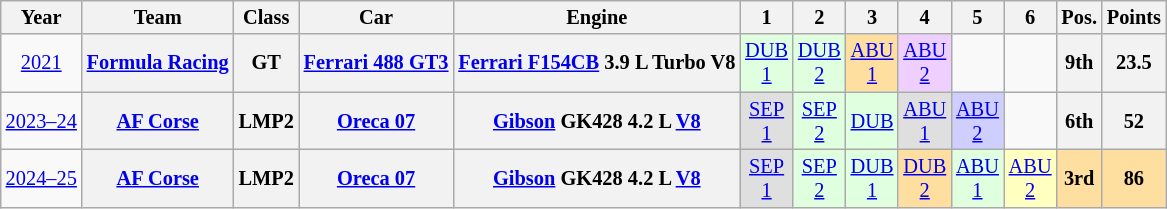<table class="wikitable" style="text-align:center; font-size:85%">
<tr>
<th>Year</th>
<th>Team</th>
<th>Class</th>
<th>Car</th>
<th>Engine</th>
<th>1</th>
<th>2</th>
<th>3</th>
<th>4</th>
<th>5</th>
<th>6</th>
<th>Pos.</th>
<th>Points</th>
</tr>
<tr>
<td><a href='#'>2021</a></td>
<th><a href='#'>Formula Racing</a></th>
<th>GT</th>
<th><a href='#'>Ferrari 488 GT3</a></th>
<th><a href='#'>Ferrari F154CB</a> 3.9 L Turbo V8</th>
<td style="background:#DFFFDF;"><a href='#'>DUB<br>1</a><br></td>
<td style="background:#DFFFDF;"><a href='#'>DUB<br>2</a><br></td>
<td style="background:#FFDF9F;"><a href='#'>ABU<br>1</a><br></td>
<td style="background:#EFCFFF;"><a href='#'>ABU<br>2</a><br></td>
<td></td>
<td></td>
<th>9th</th>
<th>23.5</th>
</tr>
<tr>
<td><a href='#'>2023–24</a></td>
<th><a href='#'>AF Corse</a></th>
<th>LMP2</th>
<th><a href='#'>Oreca 07</a></th>
<th><a href='#'>Gibson</a> GK428 4.2 L <a href='#'>V8</a></th>
<td style="background:#DFDFDF;"><a href='#'>SEP<br>1</a><br></td>
<td style="background:#DFFFDF;"><a href='#'>SEP<br>2</a><br></td>
<td style="background:#DFFFDF;"><a href='#'>DUB</a><br></td>
<td style="background:#DFDFDF;"><a href='#'>ABU<br>1</a><br></td>
<td style="background:#CFCFFF;"><a href='#'>ABU<br>2</a><br></td>
<td></td>
<th>6th</th>
<th>52</th>
</tr>
<tr>
<td><a href='#'>2024–25</a></td>
<th><a href='#'>AF Corse</a></th>
<th>LMP2</th>
<th><a href='#'>Oreca 07</a></th>
<th><a href='#'>Gibson</a> GK428 4.2 L <a href='#'>V8</a></th>
<td style="background:#DFDFDF;"><a href='#'>SEP<br>1</a><br></td>
<td style="background:#DFFFDF;"><a href='#'>SEP<br>2</a><br></td>
<td style="background:#DFFFDF;"><a href='#'>DUB<br>1</a><br></td>
<td style="background:#FFDF9F;"><a href='#'>DUB<br>2</a><br></td>
<td style="background:#DFFFDF;"><a href='#'>ABU<br>1</a><br></td>
<td style="background:#FFFFBF;"><a href='#'>ABU<br>2</a><br></td>
<th style="background:#FFDF9F;">3rd</th>
<th style="background:#FFDF9F;">86</th>
</tr>
</table>
